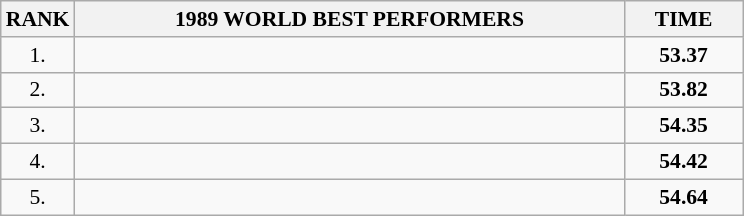<table class="wikitable" style="border-collapse: collapse; font-size: 90%;">
<tr>
<th>RANK</th>
<th align="center" style="width: 25em">1989 WORLD BEST PERFORMERS</th>
<th align="center" style="width: 5em">TIME</th>
</tr>
<tr>
<td align="center">1.</td>
<td></td>
<td align="center"><strong>53.37</strong></td>
</tr>
<tr>
<td align="center">2.</td>
<td></td>
<td align="center"><strong>53.82</strong></td>
</tr>
<tr>
<td align="center">3.</td>
<td></td>
<td align="center"><strong>54.35</strong></td>
</tr>
<tr>
<td align="center">4.</td>
<td></td>
<td align="center"><strong>54.42</strong></td>
</tr>
<tr>
<td align="center">5.</td>
<td></td>
<td align="center"><strong>54.64</strong></td>
</tr>
</table>
